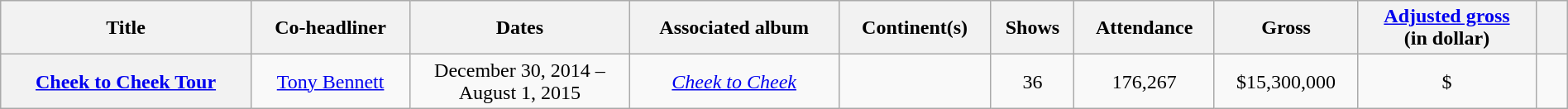<table class="wikitable sortable plainrowheaders" style="text-align:center;" width=100%>
<tr>
<th scope="col">Title</th>
<th scope="col">Co-headliner</th>
<th scope="col" width="14%">Dates</th>
<th scope="col">Associated album</th>
<th scope="col">Continent(s)</th>
<th scope="col">Shows</th>
<th scope="col">Attendance</th>
<th scope="col">Gross</th>
<th scope="col"><a href='#'>Adjusted gross</a><br>(in  dollar)</th>
<th scope="col" width="2%" class="unsortable"></th>
</tr>
<tr>
<th scope="row"><a href='#'>Cheek to Cheek Tour</a></th>
<td><a href='#'>Tony Bennett</a></td>
<td>December 30, 2014 – August 1, 2015</td>
<td><em><a href='#'>Cheek to Cheek</a></em></td>
<td></td>
<td>36</td>
<td>176,267</td>
<td>$15,300,000</td>
<td>$</td>
<td></td>
</tr>
</table>
